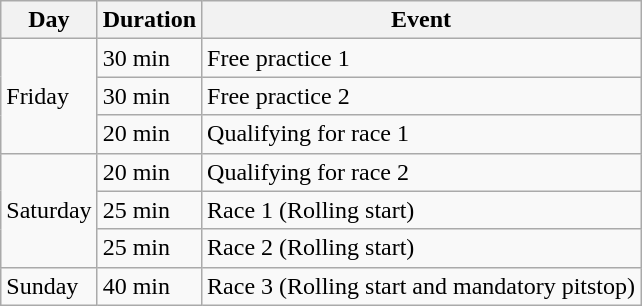<table class="wikitable">
<tr>
<th>Day</th>
<th>Duration</th>
<th>Event</th>
</tr>
<tr>
<td rowspan="3">Friday</td>
<td>30 min</td>
<td>Free practice 1</td>
</tr>
<tr>
<td>30 min</td>
<td>Free practice 2</td>
</tr>
<tr>
<td>20 min</td>
<td>Qualifying for race 1</td>
</tr>
<tr>
<td rowspan="3">Saturday</td>
<td>20 min</td>
<td>Qualifying for race 2</td>
</tr>
<tr>
<td>25 min</td>
<td>Race 1 (Rolling start)</td>
</tr>
<tr>
<td>25 min</td>
<td>Race 2 (Rolling start)</td>
</tr>
<tr>
<td>Sunday</td>
<td>40 min</td>
<td>Race 3 (Rolling start and mandatory pitstop)</td>
</tr>
</table>
